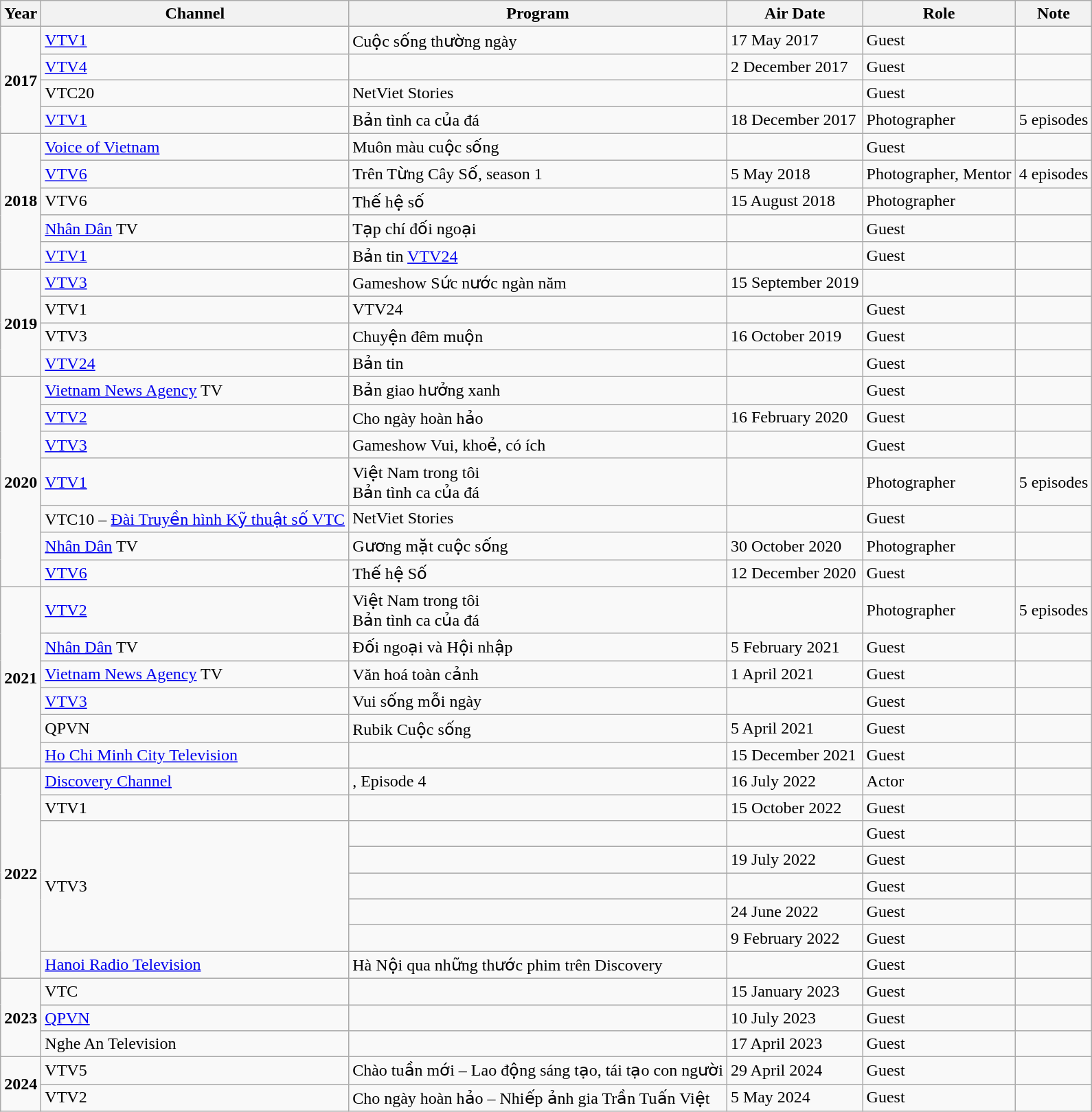<table class="wikitable sortable mw-collapsible">
<tr>
<th>Year</th>
<th>Channel</th>
<th>Program</th>
<th>Air Date</th>
<th>Role</th>
<th>Note</th>
</tr>
<tr>
<td rowspan="4"><strong>2017</strong></td>
<td><a href='#'>VTV1</a></td>
<td>Cuộc sống thường ngày</td>
<td>17 May 2017</td>
<td>Guest</td>
<td></td>
</tr>
<tr>
<td><a href='#'>VTV4</a></td>
<td></td>
<td>2 December 2017</td>
<td>Guest</td>
<td></td>
</tr>
<tr>
<td>VTC20</td>
<td>NetViet Stories</td>
<td></td>
<td>Guest</td>
<td></td>
</tr>
<tr>
<td><a href='#'>VTV1</a></td>
<td>Bản tình ca của đá</td>
<td>18 December 2017</td>
<td>Photographer</td>
<td>5 episodes</td>
</tr>
<tr>
<td rowspan="5"><strong>2018</strong></td>
<td><a href='#'>Voice of Vietnam</a></td>
<td>Muôn màu cuộc sống</td>
<td></td>
<td>Guest</td>
<td></td>
</tr>
<tr>
<td><a href='#'>VTV6</a></td>
<td>Trên Từng Cây Số, season 1</td>
<td>5 May 2018</td>
<td>Photographer, Mentor</td>
<td>4 episodes</td>
</tr>
<tr>
<td>VTV6</td>
<td>Thế hệ số</td>
<td>15 August 2018</td>
<td>Photographer</td>
<td></td>
</tr>
<tr>
<td><a href='#'>Nhân Dân</a> TV</td>
<td>Tạp chí đối ngoại</td>
<td></td>
<td>Guest</td>
<td></td>
</tr>
<tr>
<td><a href='#'>VTV1</a></td>
<td>Bản tin <a href='#'>VTV24</a></td>
<td></td>
<td>Guest</td>
<td></td>
</tr>
<tr>
<td rowspan="4"><strong>2019</strong></td>
<td><a href='#'>VTV3</a></td>
<td>Gameshow Sức nước ngàn năm</td>
<td>15 September 2019</td>
<td></td>
<td></td>
</tr>
<tr>
<td>VTV1</td>
<td>VTV24</td>
<td></td>
<td>Guest</td>
<td></td>
</tr>
<tr>
<td>VTV3</td>
<td>Chuyện đêm muộn</td>
<td>16 October 2019</td>
<td>Guest</td>
<td></td>
</tr>
<tr>
<td><a href='#'>VTV24</a></td>
<td>Bản tin</td>
<td></td>
<td>Guest</td>
<td></td>
</tr>
<tr>
<td rowspan="7"><strong>2020</strong></td>
<td><a href='#'>Vietnam News Agency</a> TV</td>
<td>Bản giao hưởng xanh</td>
<td></td>
<td>Guest</td>
<td></td>
</tr>
<tr>
<td><a href='#'>VTV2</a></td>
<td>Cho ngày hoàn hảo</td>
<td>16 February 2020</td>
<td>Guest</td>
<td></td>
</tr>
<tr>
<td><a href='#'>VTV3</a></td>
<td>Gameshow Vui, khoẻ, có ích</td>
<td></td>
<td>Guest</td>
<td></td>
</tr>
<tr>
<td><a href='#'>VTV1</a></td>
<td>Việt Nam trong tôi<br>Bản tình ca của đá</td>
<td></td>
<td>Photographer</td>
<td>5 episodes</td>
</tr>
<tr>
<td>VTC10 – <a href='#'>Đài Truyền hình Kỹ thuật số VTC</a></td>
<td>NetViet Stories</td>
<td></td>
<td>Guest</td>
<td></td>
</tr>
<tr>
<td><a href='#'>Nhân Dân</a> TV</td>
<td>Gương mặt cuộc sống</td>
<td>30 October 2020</td>
<td>Photographer</td>
<td></td>
</tr>
<tr>
<td><a href='#'>VTV6</a></td>
<td>Thế hệ Số</td>
<td>12 December 2020</td>
<td>Guest</td>
<td></td>
</tr>
<tr>
<td rowspan="6"><strong>2021</strong></td>
<td><a href='#'>VTV2</a></td>
<td>Việt Nam trong tôi<br>Bản tình ca của đá</td>
<td></td>
<td>Photographer</td>
<td>5 episodes</td>
</tr>
<tr>
<td><a href='#'>Nhân Dân</a> TV</td>
<td>Đối ngoại và Hội nhập</td>
<td>5 February 2021</td>
<td>Guest</td>
<td></td>
</tr>
<tr>
<td><a href='#'>Vietnam News Agency</a> TV</td>
<td>Văn hoá toàn cảnh</td>
<td>1 April 2021</td>
<td>Guest</td>
<td></td>
</tr>
<tr>
<td><a href='#'>VTV3</a></td>
<td>Vui sống mỗi ngày</td>
<td></td>
<td>Guest</td>
<td></td>
</tr>
<tr>
<td>QPVN</td>
<td>Rubik Cuộc sống</td>
<td>5 April 2021</td>
<td>Guest</td>
<td></td>
</tr>
<tr>
<td><a href='#'>Ho Chi Minh City Television</a></td>
<td></td>
<td>15 December 2021</td>
<td>Guest</td>
<td></td>
</tr>
<tr>
<td rowspan="8"><strong>2022</strong></td>
<td><a href='#'>Discovery Channel</a></td>
<td>, Episode 4</td>
<td>16 July 2022</td>
<td>Actor</td>
<td></td>
</tr>
<tr>
<td>VTV1</td>
<td></td>
<td>15 October 2022</td>
<td>Guest</td>
<td></td>
</tr>
<tr>
<td rowspan="5">VTV3</td>
<td></td>
<td></td>
<td>Guest</td>
<td></td>
</tr>
<tr>
<td></td>
<td>19 July 2022</td>
<td>Guest</td>
<td></td>
</tr>
<tr>
<td></td>
<td></td>
<td>Guest</td>
<td></td>
</tr>
<tr>
<td></td>
<td>24 June 2022</td>
<td>Guest</td>
<td></td>
</tr>
<tr>
<td></td>
<td>9 February 2022</td>
<td>Guest</td>
<td></td>
</tr>
<tr>
<td><a href='#'>Hanoi Radio Television</a></td>
<td>Hà Nội qua những thước phim trên Discovery</td>
<td></td>
<td>Guest</td>
<td></td>
</tr>
<tr>
<td rowspan="3"><strong>2023</strong></td>
<td>VTC</td>
<td></td>
<td>15 January 2023</td>
<td>Guest</td>
<td></td>
</tr>
<tr>
<td><a href='#'>QPVN</a></td>
<td></td>
<td>10 July 2023</td>
<td>Guest</td>
<td></td>
</tr>
<tr>
<td>Nghe An Television</td>
<td></td>
<td>17 April 2023</td>
<td>Guest</td>
<td></td>
</tr>
<tr>
<td rowspan="2"><strong>2024</strong></td>
<td>VTV5</td>
<td>Chào tuần mới – Lao động sáng tạo, tái tạo con người</td>
<td>29 April 2024</td>
<td>Guest</td>
<td></td>
</tr>
<tr>
<td>VTV2</td>
<td>Cho ngày hoàn hảo – Nhiếp ảnh gia Trần Tuấn Việt</td>
<td>5 May 2024</td>
<td>Guest</td>
<td></td>
</tr>
</table>
